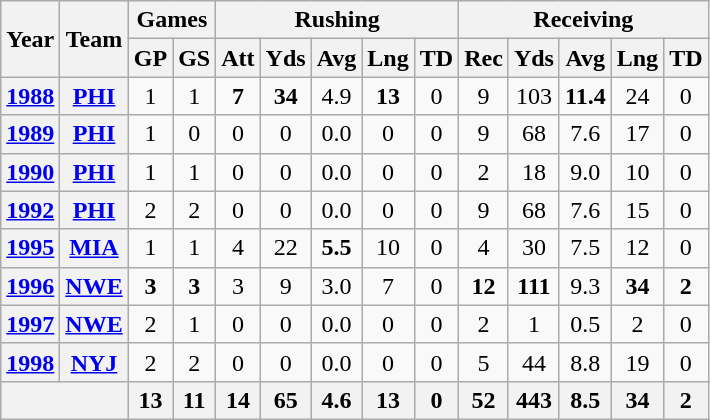<table class="wikitable" style="text-align:center;">
<tr>
<th rowspan="2">Year</th>
<th rowspan="2">Team</th>
<th colspan="2">Games</th>
<th colspan="5">Rushing</th>
<th colspan="5">Receiving</th>
</tr>
<tr>
<th>GP</th>
<th>GS</th>
<th>Att</th>
<th>Yds</th>
<th>Avg</th>
<th>Lng</th>
<th>TD</th>
<th>Rec</th>
<th>Yds</th>
<th>Avg</th>
<th>Lng</th>
<th>TD</th>
</tr>
<tr>
<th><a href='#'>1988</a></th>
<th><a href='#'>PHI</a></th>
<td>1</td>
<td>1</td>
<td><strong>7</strong></td>
<td><strong>34</strong></td>
<td>4.9</td>
<td><strong>13</strong></td>
<td>0</td>
<td>9</td>
<td>103</td>
<td><strong>11.4</strong></td>
<td>24</td>
<td>0</td>
</tr>
<tr>
<th><a href='#'>1989</a></th>
<th><a href='#'>PHI</a></th>
<td>1</td>
<td>0</td>
<td>0</td>
<td>0</td>
<td>0.0</td>
<td>0</td>
<td>0</td>
<td>9</td>
<td>68</td>
<td>7.6</td>
<td>17</td>
<td>0</td>
</tr>
<tr>
<th><a href='#'>1990</a></th>
<th><a href='#'>PHI</a></th>
<td>1</td>
<td>1</td>
<td>0</td>
<td>0</td>
<td>0.0</td>
<td>0</td>
<td>0</td>
<td>2</td>
<td>18</td>
<td>9.0</td>
<td>10</td>
<td>0</td>
</tr>
<tr>
<th><a href='#'>1992</a></th>
<th><a href='#'>PHI</a></th>
<td>2</td>
<td>2</td>
<td>0</td>
<td>0</td>
<td>0.0</td>
<td>0</td>
<td>0</td>
<td>9</td>
<td>68</td>
<td>7.6</td>
<td>15</td>
<td>0</td>
</tr>
<tr>
<th><a href='#'>1995</a></th>
<th><a href='#'>MIA</a></th>
<td>1</td>
<td>1</td>
<td>4</td>
<td>22</td>
<td><strong>5.5</strong></td>
<td>10</td>
<td>0</td>
<td>4</td>
<td>30</td>
<td>7.5</td>
<td>12</td>
<td>0</td>
</tr>
<tr>
<th><a href='#'>1996</a></th>
<th><a href='#'>NWE</a></th>
<td><strong>3</strong></td>
<td><strong>3</strong></td>
<td>3</td>
<td>9</td>
<td>3.0</td>
<td>7</td>
<td>0</td>
<td><strong>12</strong></td>
<td><strong>111</strong></td>
<td>9.3</td>
<td><strong>34</strong></td>
<td><strong>2</strong></td>
</tr>
<tr>
<th><a href='#'>1997</a></th>
<th><a href='#'>NWE</a></th>
<td>2</td>
<td>1</td>
<td>0</td>
<td>0</td>
<td>0.0</td>
<td>0</td>
<td>0</td>
<td>2</td>
<td>1</td>
<td>0.5</td>
<td>2</td>
<td>0</td>
</tr>
<tr>
<th><a href='#'>1998</a></th>
<th><a href='#'>NYJ</a></th>
<td>2</td>
<td>2</td>
<td>0</td>
<td>0</td>
<td>0.0</td>
<td>0</td>
<td>0</td>
<td>5</td>
<td>44</td>
<td>8.8</td>
<td>19</td>
<td>0</td>
</tr>
<tr>
<th colspan="2"></th>
<th>13</th>
<th>11</th>
<th>14</th>
<th>65</th>
<th>4.6</th>
<th>13</th>
<th>0</th>
<th>52</th>
<th>443</th>
<th>8.5</th>
<th>34</th>
<th>2</th>
</tr>
</table>
